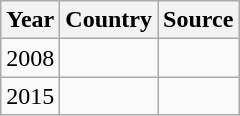<table class="wikitable">
<tr>
<th>Year</th>
<th>Country</th>
<th>Source</th>
</tr>
<tr>
<td>2008</td>
<td></td>
<td></td>
</tr>
<tr>
<td>2015</td>
<td></td>
<td></td>
</tr>
</table>
